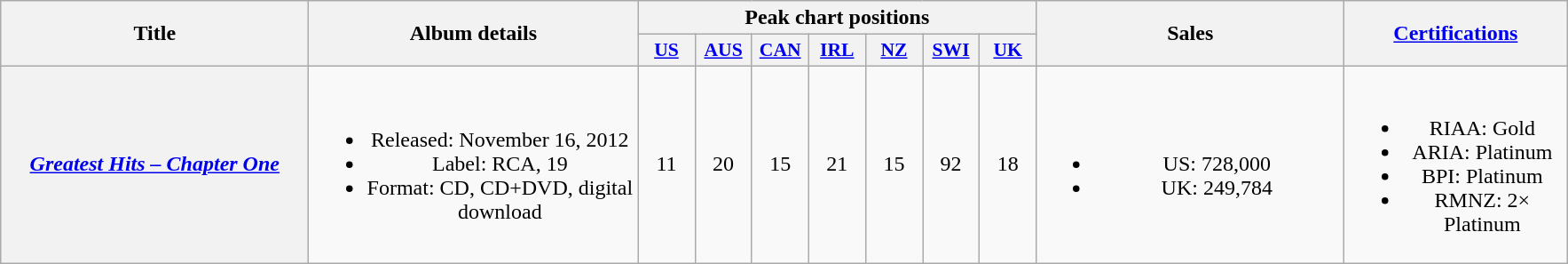<table class="wikitable plainrowheaders" style="text-align:center;">
<tr>
<th scope="col" rowspan="2" style="width:14em;">Title</th>
<th scope="col" rowspan="2" style="width:15em;">Album details</th>
<th scope="col" colspan="7">Peak chart positions</th>
<th scope="col" rowspan="2" style="width:14em;">Sales</th>
<th scope="col" rowspan="2" style="width:10em;"><a href='#'>Certifications</a></th>
</tr>
<tr>
<th scope="col" style="width:2.5em;font-size:90%;"><a href='#'>US</a><br></th>
<th scope="col" style="width:2.5em;font-size:90%;"><a href='#'>AUS</a><br></th>
<th scope="col" style="width:2.5em;font-size:90%;"><a href='#'>CAN</a><br></th>
<th scope="col" style="width:2.5em;font-size:90%;"><a href='#'>IRL</a><br></th>
<th scope="col" style="width:2.5em;font-size:90%;"><a href='#'>NZ</a><br></th>
<th scope="col" style="width:2.5em;font-size:90%;"><a href='#'>SWI</a><br></th>
<th scope="col" style="width:2.5em;font-size:90%;"><a href='#'>UK</a><br></th>
</tr>
<tr>
<th scope="row"><em><a href='#'>Greatest Hits – Chapter One</a></em></th>
<td><br><ul><li>Released: November 16, 2012</li><li>Label: RCA, 19</li><li>Format: CD, CD+DVD, digital download</li></ul></td>
<td>11</td>
<td>20</td>
<td>15</td>
<td>21</td>
<td>15</td>
<td>92</td>
<td>18</td>
<td><br><ul><li>US: 728,000</li><li>UK: 249,784</li></ul></td>
<td><br><ul><li>RIAA: Gold</li><li>ARIA: Platinum</li><li>BPI: Platinum</li><li>RMNZ: 2× Platinum</li></ul></td>
</tr>
</table>
